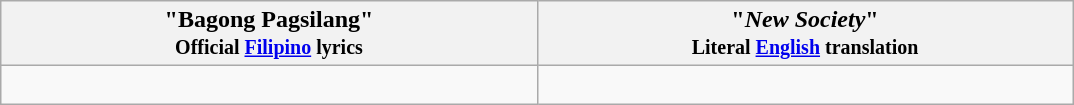<table class="wikitable" style="margin: 1em auto;">
<tr>
<th width="350">"<strong>Bagong Pagsilang</strong>"<br><small>Official <a href='#'>Filipino</a> lyrics</small></th>
<th width='350'>"<em>New Society</em>"<br><small>Literal <a href='#'>English</a> translation</small></th>
</tr>
<tr valign="top">
<td><br></td>
<td><br></td>
</tr>
</table>
